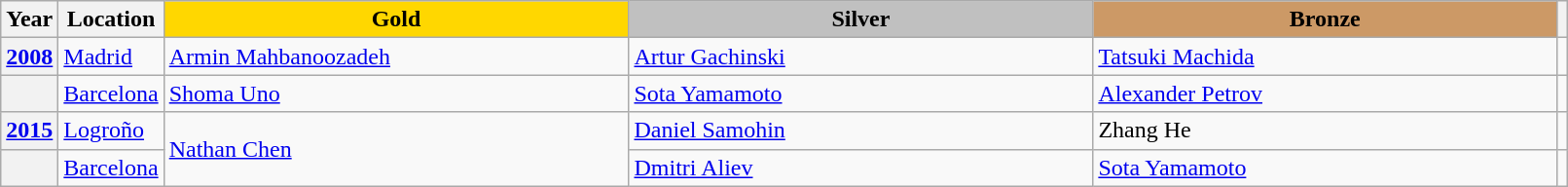<table class="wikitable unsortable" style="text-align:left; width:85%">
<tr>
<th scope="col" style="text-align:center">Year</th>
<th scope="col" style="text-align:center">Location</th>
<td scope="col" style="text-align:center; width:30%; background:gold"><strong>Gold</strong></td>
<td scope="col" style="text-align:center; width:30%; background:silver"><strong>Silver</strong></td>
<td scope="col" style="text-align:center; width:30%; background:#c96"><strong>Bronze</strong></td>
<th scope="col" style="text-align:center"></th>
</tr>
<tr>
<th scope="row" style="text-align:left"><a href='#'>2008</a></th>
<td><a href='#'>Madrid</a></td>
<td> <a href='#'>Armin Mahbanoozadeh</a></td>
<td> <a href='#'>Artur Gachinski</a></td>
<td> <a href='#'>Tatsuki Machida</a></td>
<td></td>
</tr>
<tr>
<th scope="row" style="text-align:left"></th>
<td><a href='#'>Barcelona</a></td>
<td> <a href='#'>Shoma Uno</a></td>
<td> <a href='#'>Sota Yamamoto</a></td>
<td> <a href='#'>Alexander Petrov</a></td>
<td></td>
</tr>
<tr>
<th scope="row" style="text-align:left"><a href='#'>2015</a></th>
<td><a href='#'>Logroño</a></td>
<td rowspan="2"> <a href='#'>Nathan Chen</a></td>
<td> <a href='#'>Daniel Samohin</a></td>
<td> Zhang He</td>
<td></td>
</tr>
<tr>
<th scope="row" style="text-align:left"></th>
<td><a href='#'>Barcelona</a></td>
<td> <a href='#'>Dmitri Aliev</a></td>
<td> <a href='#'>Sota Yamamoto</a></td>
<td></td>
</tr>
</table>
